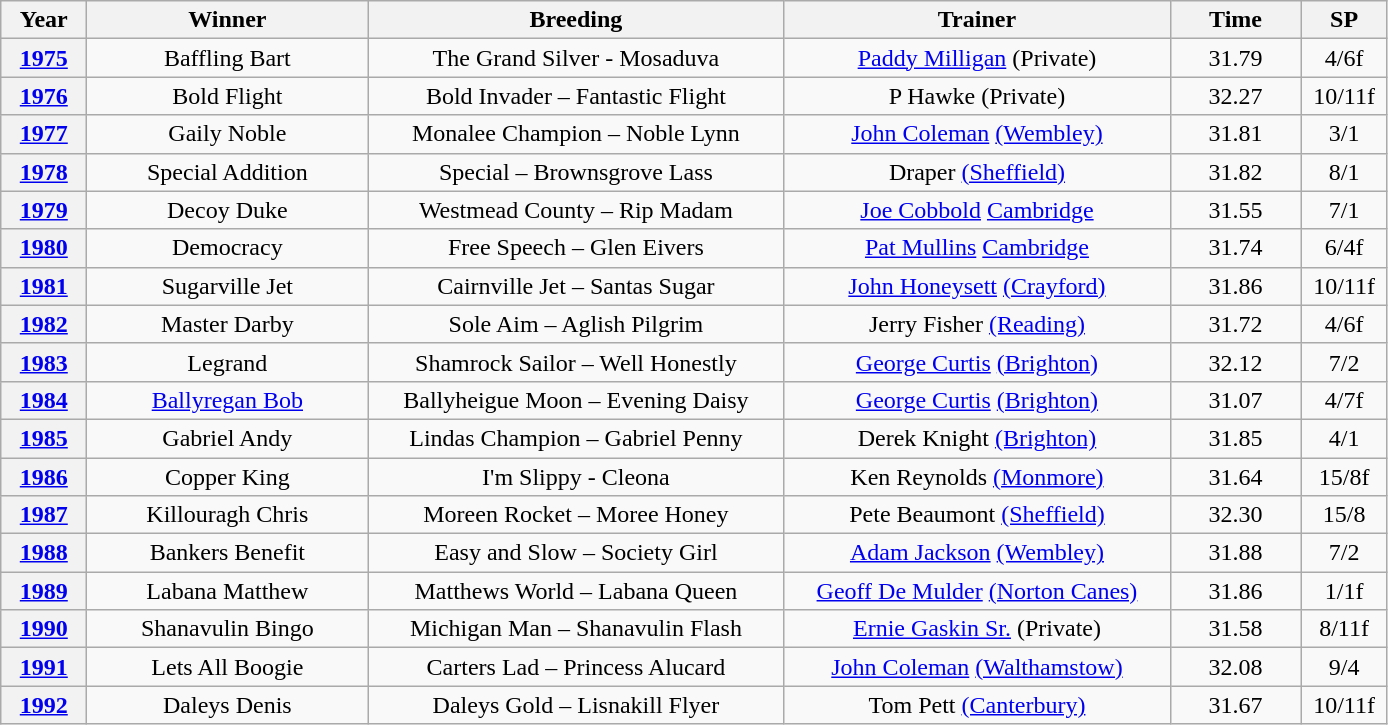<table class="wikitable" style="text-align:center">
<tr>
<th width=50>Year</th>
<th width=180>Winner</th>
<th width=270>Breeding</th>
<th width=250>Trainer</th>
<th width=80>Time</th>
<th width=50>SP</th>
</tr>
<tr>
<th><a href='#'>1975</a></th>
<td>Baffling Bart</td>
<td>The Grand Silver - Mosaduva</td>
<td><a href='#'>Paddy Milligan</a> (Private)</td>
<td>31.79</td>
<td>4/6f</td>
</tr>
<tr>
<th><a href='#'>1976</a></th>
<td>Bold Flight</td>
<td>Bold Invader – Fantastic Flight</td>
<td>P Hawke (Private)</td>
<td>32.27</td>
<td>10/11f</td>
</tr>
<tr>
<th><a href='#'>1977</a></th>
<td>Gaily Noble</td>
<td>Monalee Champion – Noble Lynn</td>
<td><a href='#'>John Coleman</a> <a href='#'>(Wembley)</a></td>
<td>31.81</td>
<td>3/1</td>
</tr>
<tr>
<th><a href='#'>1978</a></th>
<td>Special Addition</td>
<td>Special – Brownsgrove Lass</td>
<td>Draper <a href='#'>(Sheffield)</a></td>
<td>31.82</td>
<td>8/1</td>
</tr>
<tr>
<th><a href='#'>1979</a></th>
<td>Decoy Duke</td>
<td>Westmead County – Rip Madam</td>
<td><a href='#'>Joe Cobbold</a> <a href='#'>Cambridge</a></td>
<td>31.55</td>
<td>7/1</td>
</tr>
<tr>
<th><a href='#'>1980</a></th>
<td>Democracy</td>
<td>Free Speech – Glen Eivers</td>
<td><a href='#'>Pat Mullins</a> <a href='#'>Cambridge</a></td>
<td>31.74</td>
<td>6/4f</td>
</tr>
<tr>
<th><a href='#'>1981</a></th>
<td>Sugarville Jet</td>
<td>Cairnville Jet – Santas Sugar</td>
<td><a href='#'>John Honeysett</a> <a href='#'>(Crayford)</a></td>
<td>31.86</td>
<td>10/11f</td>
</tr>
<tr>
<th><a href='#'>1982</a></th>
<td>Master Darby</td>
<td>Sole Aim – Aglish Pilgrim</td>
<td>Jerry Fisher <a href='#'>(Reading)</a></td>
<td>31.72</td>
<td>4/6f</td>
</tr>
<tr>
<th><a href='#'>1983</a></th>
<td>Legrand</td>
<td>Shamrock Sailor – Well Honestly</td>
<td><a href='#'>George Curtis</a> <a href='#'>(Brighton)</a></td>
<td>32.12</td>
<td>7/2</td>
</tr>
<tr>
<th><a href='#'>1984</a></th>
<td><a href='#'>Ballyregan Bob</a></td>
<td>Ballyheigue Moon – Evening Daisy</td>
<td><a href='#'>George Curtis</a> <a href='#'>(Brighton)</a></td>
<td>31.07</td>
<td>4/7f</td>
</tr>
<tr>
<th><a href='#'>1985</a></th>
<td>Gabriel Andy</td>
<td>Lindas Champion – Gabriel Penny</td>
<td>Derek Knight <a href='#'>(Brighton)</a></td>
<td>31.85</td>
<td>4/1</td>
</tr>
<tr>
<th><a href='#'>1986</a></th>
<td>Copper King</td>
<td>I'm Slippy - Cleona</td>
<td>Ken Reynolds <a href='#'>(Monmore)</a></td>
<td>31.64</td>
<td>15/8f</td>
</tr>
<tr>
<th><a href='#'>1987</a></th>
<td>Killouragh Chris</td>
<td>Moreen Rocket – Moree Honey</td>
<td>Pete Beaumont <a href='#'>(Sheffield)</a></td>
<td>32.30</td>
<td>15/8</td>
</tr>
<tr>
<th><a href='#'>1988</a></th>
<td>Bankers Benefit</td>
<td>Easy and Slow – Society Girl</td>
<td><a href='#'>Adam Jackson</a> <a href='#'>(Wembley)</a></td>
<td>31.88</td>
<td>7/2</td>
</tr>
<tr>
<th><a href='#'>1989</a></th>
<td>Labana Matthew</td>
<td>Matthews World – Labana Queen</td>
<td><a href='#'>Geoff De Mulder</a> <a href='#'>(Norton Canes)</a></td>
<td>31.86</td>
<td>1/1f</td>
</tr>
<tr>
<th><a href='#'>1990</a></th>
<td>Shanavulin Bingo</td>
<td>Michigan Man – Shanavulin Flash</td>
<td><a href='#'>Ernie Gaskin Sr.</a> (Private)</td>
<td>31.58</td>
<td>8/11f</td>
</tr>
<tr>
<th><a href='#'>1991</a></th>
<td>Lets All Boogie</td>
<td>Carters Lad – Princess Alucard</td>
<td><a href='#'>John Coleman</a> <a href='#'>(Walthamstow)</a></td>
<td>32.08</td>
<td>9/4</td>
</tr>
<tr>
<th><a href='#'>1992</a></th>
<td>Daleys Denis</td>
<td>Daleys Gold – Lisnakill Flyer</td>
<td>Tom Pett <a href='#'>(Canterbury)</a></td>
<td>31.67</td>
<td>10/11f</td>
</tr>
</table>
